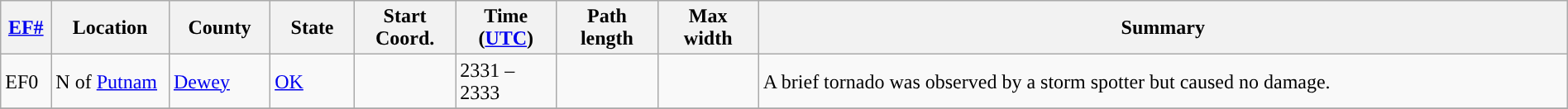<table class="wikitable sortable" style="width:100%;">
<tr>
<th scope="col"  style="width:3%; text-align:center;"><a href='#'>EF#</a></th>
<th scope="col"  style="width:7%; text-align:center;" class="unsortable">Location</th>
<th scope="col"  style="width:6%; text-align:center;" class="unsortable">County</th>
<th scope="col"  style="width:5%; text-align:center;">State</th>
<th scope="col"  style="width:6%; text-align:center;">Start Coord.</th>
<th scope="col"  style="width:6%; text-align:center;">Time (<a href='#'>UTC</a>)</th>
<th scope="col"  style="width:6%; text-align:center;">Path length</th>
<th scope="col"  style="width:6%; text-align:center;">Max width</th>
<th scope="col" class="unsortable" style="width:48%; text-align:center;">Summary</th>
</tr>
<tr>
<td>EF0</td>
<td>N of <a href='#'>Putnam</a></td>
<td><a href='#'>Dewey</a></td>
<td><a href='#'>OK</a></td>
<td></td>
<td>2331 – 2333</td>
<td></td>
<td></td>
<td>A brief tornado was observed by a storm spotter but caused no damage.</td>
</tr>
<tr>
</tr>
</table>
